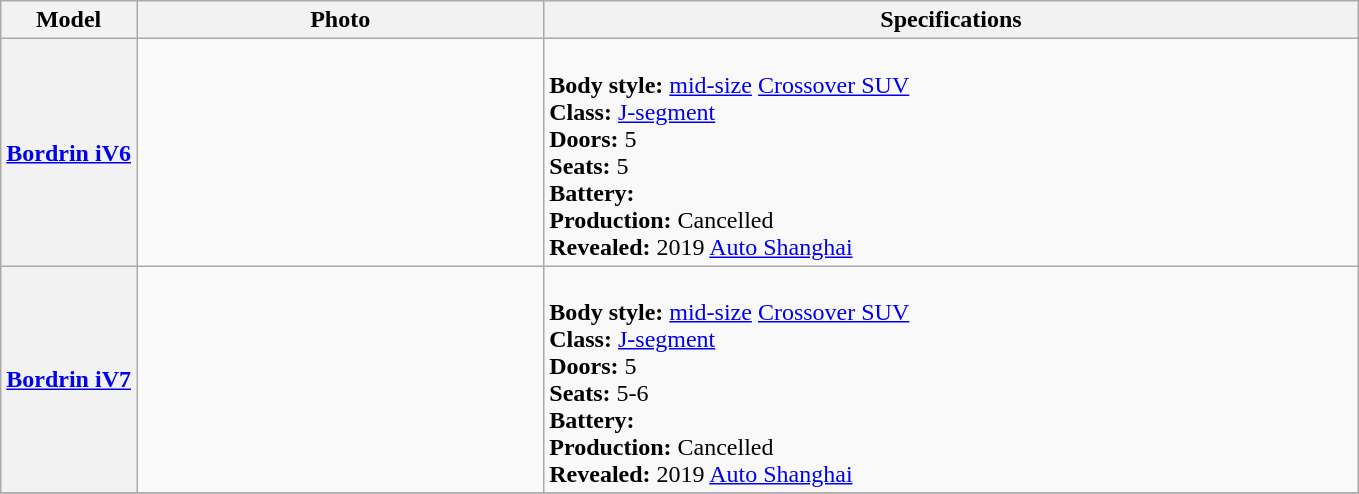<table class="wikitable">
<tr>
<th width=10%>Model</th>
<th width=30%>Photo</th>
<th width=100%>Specifications</th>
</tr>
<tr>
<th><a href='#'>Bordrin iV6</a></th>
<td></td>
<td><br><strong>Body style:</strong> <a href='#'>mid-size</a> <a href='#'>Crossover SUV</a><br><strong>Class:</strong> <a href='#'>J-segment</a><br><strong>Doors:</strong> 5<br><strong>Seats:</strong> 5<br><strong>Battery:</strong><br><strong>Production:</strong> Cancelled<br><strong>Revealed:</strong> 2019 <a href='#'>Auto Shanghai</a></td>
</tr>
<tr>
<th><a href='#'>Bordrin iV7</a></th>
<td></td>
<td><br><strong>Body style:</strong> <a href='#'>mid-size</a> <a href='#'>Crossover SUV</a><br><strong>Class:</strong> <a href='#'>J-segment</a><br><strong>Doors:</strong> 5<br><strong>Seats:</strong> 5-6<br><strong>Battery:</strong><br><strong>Production:</strong> Cancelled<br><strong>Revealed:</strong> 2019 <a href='#'>Auto Shanghai</a></td>
</tr>
<tr>
</tr>
</table>
